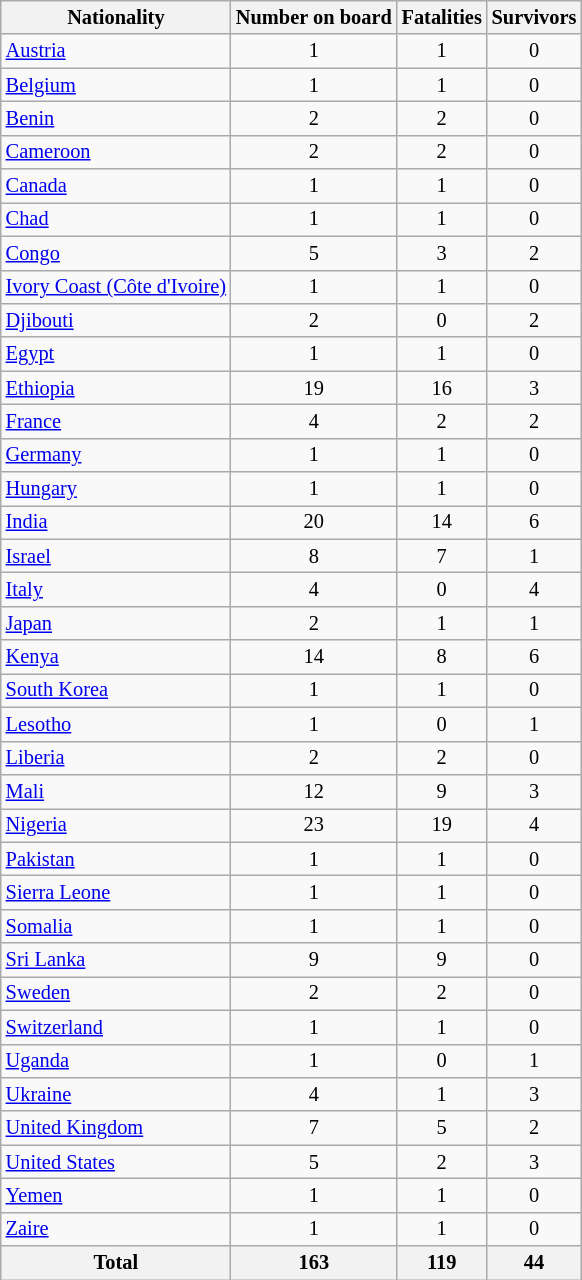<table class="wikitable sortable" style="text-align:center;font-size:85%">
<tr>
<th>Nationality</th>
<th>Number on board</th>
<th>Fatalities</th>
<th>Survivors</th>
</tr>
<tr>
<td align=left><a href='#'>Austria</a></td>
<td>1</td>
<td>1</td>
<td>0</td>
</tr>
<tr>
<td align=left><a href='#'>Belgium</a></td>
<td>1</td>
<td>1</td>
<td>0</td>
</tr>
<tr>
<td align=left><a href='#'>Benin</a></td>
<td>2</td>
<td>2</td>
<td>0</td>
</tr>
<tr>
<td align=left><a href='#'>Cameroon</a></td>
<td>2</td>
<td>2</td>
<td>0</td>
</tr>
<tr>
<td align=left><a href='#'>Canada</a></td>
<td>1</td>
<td>1</td>
<td>0</td>
</tr>
<tr>
<td align=left><a href='#'>Chad</a></td>
<td>1</td>
<td>1</td>
<td>0</td>
</tr>
<tr>
<td align=left><a href='#'>Congo</a></td>
<td>5</td>
<td>3</td>
<td>2</td>
</tr>
<tr>
<td align=left><a href='#'>Ivory Coast (Côte d'Ivoire)</a></td>
<td>1</td>
<td>1</td>
<td>0</td>
</tr>
<tr>
<td align=left><a href='#'>Djibouti</a></td>
<td>2</td>
<td>0</td>
<td>2</td>
</tr>
<tr>
<td align=left><a href='#'>Egypt</a></td>
<td>1</td>
<td>1</td>
<td>0</td>
</tr>
<tr>
<td align=left><a href='#'>Ethiopia</a></td>
<td>19</td>
<td>16</td>
<td>3</td>
</tr>
<tr>
<td align=left><a href='#'>France</a></td>
<td>4</td>
<td>2</td>
<td>2</td>
</tr>
<tr>
<td align=left><a href='#'>Germany</a></td>
<td>1</td>
<td>1</td>
<td>0</td>
</tr>
<tr>
<td align=left><a href='#'>Hungary</a></td>
<td>1</td>
<td>1</td>
<td>0</td>
</tr>
<tr>
<td align=left><a href='#'>India</a></td>
<td>20</td>
<td>14</td>
<td>6</td>
</tr>
<tr>
<td align=left><a href='#'>Israel</a></td>
<td>8</td>
<td>7</td>
<td>1</td>
</tr>
<tr>
<td align=left><a href='#'>Italy</a></td>
<td>4</td>
<td>0</td>
<td>4</td>
</tr>
<tr>
<td align=left><a href='#'>Japan</a></td>
<td>2</td>
<td>1</td>
<td>1</td>
</tr>
<tr>
<td align=left><a href='#'>Kenya</a></td>
<td>14</td>
<td>8</td>
<td>6</td>
</tr>
<tr>
<td align=left><a href='#'>South Korea</a></td>
<td>1</td>
<td>1</td>
<td>0</td>
</tr>
<tr>
<td align=left><a href='#'>Lesotho</a></td>
<td>1</td>
<td>0</td>
<td>1</td>
</tr>
<tr>
<td align=left><a href='#'>Liberia</a></td>
<td>2</td>
<td>2</td>
<td>0</td>
</tr>
<tr>
<td align=left><a href='#'>Mali</a></td>
<td>12</td>
<td>9</td>
<td>3</td>
</tr>
<tr>
<td align=left><a href='#'>Nigeria</a></td>
<td>23</td>
<td>19</td>
<td>4</td>
</tr>
<tr>
<td align=left><a href='#'>Pakistan</a></td>
<td>1</td>
<td>1</td>
<td>0</td>
</tr>
<tr>
<td align=left><a href='#'>Sierra Leone</a></td>
<td>1</td>
<td>1</td>
<td>0</td>
</tr>
<tr>
<td align=left><a href='#'>Somalia</a></td>
<td>1</td>
<td>1</td>
<td>0</td>
</tr>
<tr>
<td align=left><a href='#'>Sri Lanka</a></td>
<td>9</td>
<td>9</td>
<td>0</td>
</tr>
<tr>
<td align=left><a href='#'>Sweden</a></td>
<td>2</td>
<td>2</td>
<td>0</td>
</tr>
<tr>
<td align=left><a href='#'>Switzerland</a></td>
<td>1</td>
<td>1</td>
<td>0</td>
</tr>
<tr>
<td align=left><a href='#'>Uganda</a></td>
<td>1</td>
<td>0</td>
<td>1</td>
</tr>
<tr>
<td align=left><a href='#'>Ukraine</a></td>
<td>4</td>
<td>1</td>
<td>3</td>
</tr>
<tr>
<td align=left><a href='#'>United Kingdom</a></td>
<td>7</td>
<td>5</td>
<td>2</td>
</tr>
<tr>
<td align=left><a href='#'>United States</a></td>
<td>5</td>
<td>2</td>
<td>3</td>
</tr>
<tr>
<td align=left><a href='#'>Yemen</a></td>
<td>1</td>
<td>1</td>
<td>0</td>
</tr>
<tr>
<td align=left><a href='#'>Zaire</a></td>
<td>1</td>
<td>1</td>
<td>0</td>
</tr>
<tr class="unsortable">
<th>Total</th>
<th>163</th>
<th>119</th>
<th>44</th>
</tr>
</table>
